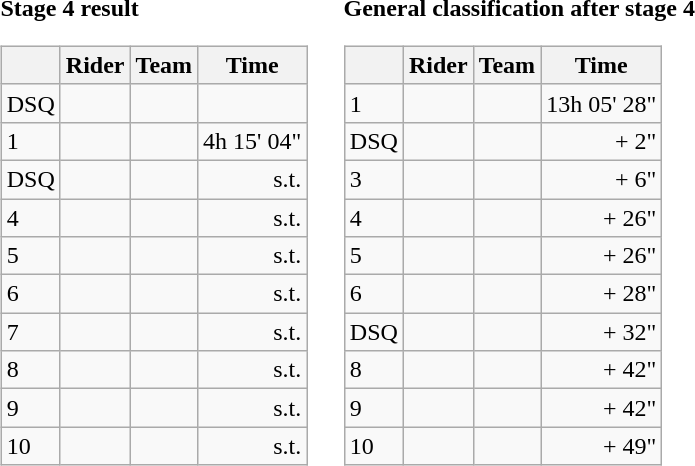<table>
<tr>
<td><strong>Stage 4 result</strong><br><table class="wikitable">
<tr>
<th></th>
<th>Rider</th>
<th>Team</th>
<th>Time</th>
</tr>
<tr>
<td>DSQ</td>
<td><del></del> </td>
<td><del></del></td>
<td></td>
</tr>
<tr>
<td>1</td>
<td></td>
<td></td>
<td align="right">4h 15' 04"</td>
</tr>
<tr>
<td>DSQ</td>
<td><del></del></td>
<td><del></del></td>
<td align="right">s.t.</td>
</tr>
<tr>
<td>4</td>
<td></td>
<td></td>
<td align="right">s.t.</td>
</tr>
<tr>
<td>5</td>
<td></td>
<td></td>
<td align="right">s.t.</td>
</tr>
<tr>
<td>6</td>
<td></td>
<td></td>
<td align="right">s.t.</td>
</tr>
<tr>
<td>7</td>
<td></td>
<td></td>
<td align="right">s.t.</td>
</tr>
<tr>
<td>8</td>
<td></td>
<td></td>
<td align="right">s.t.</td>
</tr>
<tr>
<td>9</td>
<td></td>
<td></td>
<td align="right">s.t.</td>
</tr>
<tr>
<td>10</td>
<td></td>
<td></td>
<td align="right">s.t.</td>
</tr>
</table>
</td>
<td></td>
<td><strong>General classification after stage 4</strong><br><table class="wikitable">
<tr>
<th></th>
<th>Rider</th>
<th>Team</th>
<th>Time</th>
</tr>
<tr>
<td>1</td>
<td> </td>
<td></td>
<td align="right">13h 05' 28"</td>
</tr>
<tr>
<td>DSQ</td>
<td><del></del> </td>
<td><del></del></td>
<td align="right">+ 2"</td>
</tr>
<tr>
<td>3</td>
<td></td>
<td></td>
<td align="right">+ 6"</td>
</tr>
<tr>
<td>4</td>
<td></td>
<td></td>
<td align="right">+ 26"</td>
</tr>
<tr>
<td>5</td>
<td></td>
<td></td>
<td align="right">+ 26"</td>
</tr>
<tr>
<td>6</td>
<td></td>
<td></td>
<td align="right">+ 28"</td>
</tr>
<tr>
<td>DSQ</td>
<td><del></del></td>
<td><del></del></td>
<td align="right">+ 32"</td>
</tr>
<tr>
<td>8</td>
<td></td>
<td></td>
<td align="right">+ 42"</td>
</tr>
<tr>
<td>9</td>
<td></td>
<td></td>
<td align="right">+ 42"</td>
</tr>
<tr>
<td>10</td>
<td></td>
<td></td>
<td align="right">+ 49"</td>
</tr>
</table>
</td>
</tr>
</table>
